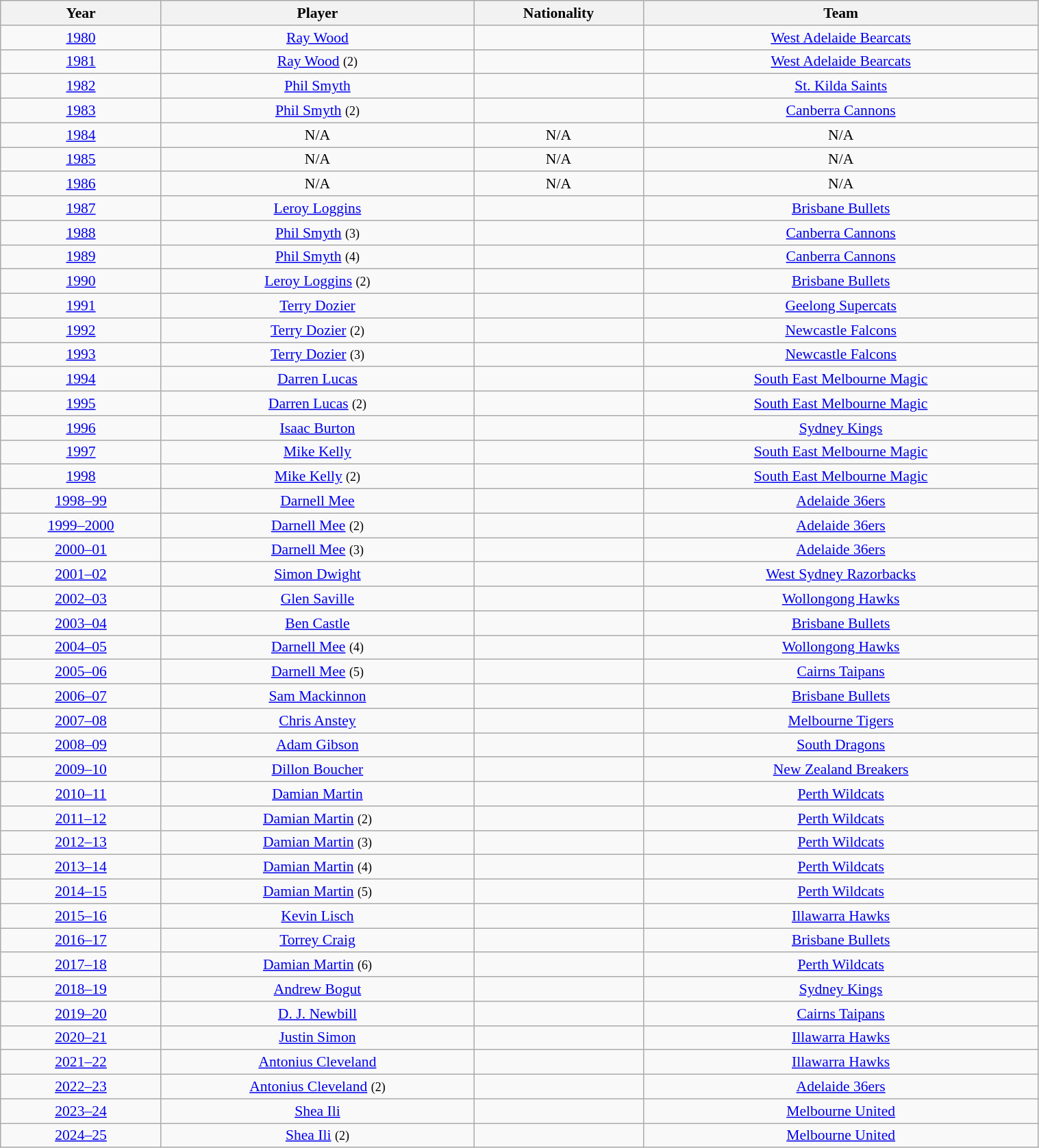<table class="wikitable" style="width: 80%; text-align:center; font-size:90%">
<tr>
<th>Year</th>
<th>Player</th>
<th>Nationality</th>
<th>Team</th>
</tr>
<tr>
<td><a href='#'>1980</a></td>
<td><a href='#'>Ray Wood</a></td>
<td></td>
<td><a href='#'>West Adelaide Bearcats</a></td>
</tr>
<tr>
<td><a href='#'>1981</a></td>
<td><a href='#'>Ray Wood</a> <small>(2)</small></td>
<td></td>
<td><a href='#'>West Adelaide Bearcats</a></td>
</tr>
<tr>
<td><a href='#'>1982</a></td>
<td><a href='#'>Phil Smyth</a></td>
<td></td>
<td><a href='#'>St. Kilda Saints</a></td>
</tr>
<tr>
<td><a href='#'>1983</a></td>
<td><a href='#'>Phil Smyth</a> <small>(2)</small></td>
<td></td>
<td><a href='#'>Canberra Cannons</a></td>
</tr>
<tr>
<td><a href='#'>1984</a></td>
<td>N/A</td>
<td>N/A</td>
<td>N/A</td>
</tr>
<tr>
<td><a href='#'>1985</a></td>
<td>N/A</td>
<td>N/A</td>
<td>N/A</td>
</tr>
<tr>
<td><a href='#'>1986</a></td>
<td>N/A</td>
<td>N/A</td>
<td>N/A</td>
</tr>
<tr>
<td><a href='#'>1987</a></td>
<td><a href='#'>Leroy Loggins</a></td>
<td></td>
<td><a href='#'>Brisbane Bullets</a></td>
</tr>
<tr>
<td><a href='#'>1988</a></td>
<td><a href='#'>Phil Smyth</a> <small>(3)</small></td>
<td></td>
<td><a href='#'>Canberra Cannons</a></td>
</tr>
<tr>
<td><a href='#'>1989</a></td>
<td><a href='#'>Phil Smyth</a> <small>(4)</small></td>
<td></td>
<td><a href='#'>Canberra Cannons</a></td>
</tr>
<tr>
<td><a href='#'>1990</a></td>
<td><a href='#'>Leroy Loggins</a> <small>(2)</small></td>
<td></td>
<td><a href='#'>Brisbane Bullets</a></td>
</tr>
<tr>
<td><a href='#'>1991</a></td>
<td><a href='#'>Terry Dozier</a></td>
<td></td>
<td><a href='#'>Geelong Supercats</a></td>
</tr>
<tr>
<td><a href='#'>1992</a></td>
<td><a href='#'>Terry Dozier</a> <small>(2)</small></td>
<td></td>
<td><a href='#'>Newcastle Falcons</a></td>
</tr>
<tr>
<td><a href='#'>1993</a></td>
<td><a href='#'>Terry Dozier</a> <small>(3)</small></td>
<td></td>
<td><a href='#'>Newcastle Falcons</a></td>
</tr>
<tr>
<td><a href='#'>1994</a></td>
<td><a href='#'>Darren Lucas</a></td>
<td></td>
<td><a href='#'>South East Melbourne Magic</a></td>
</tr>
<tr>
<td><a href='#'>1995</a></td>
<td><a href='#'>Darren Lucas</a> <small>(2)</small></td>
<td></td>
<td><a href='#'>South East Melbourne Magic</a></td>
</tr>
<tr>
<td><a href='#'>1996</a></td>
<td><a href='#'>Isaac Burton</a></td>
<td></td>
<td><a href='#'>Sydney Kings</a></td>
</tr>
<tr>
<td><a href='#'>1997</a></td>
<td><a href='#'>Mike Kelly</a></td>
<td></td>
<td><a href='#'>South East Melbourne Magic</a></td>
</tr>
<tr>
<td><a href='#'>1998</a></td>
<td><a href='#'>Mike Kelly</a> <small>(2)</small></td>
<td></td>
<td><a href='#'>South East Melbourne Magic</a></td>
</tr>
<tr>
<td><a href='#'>1998–99</a></td>
<td><a href='#'>Darnell Mee</a></td>
<td></td>
<td><a href='#'>Adelaide 36ers</a></td>
</tr>
<tr>
<td><a href='#'>1999–2000</a></td>
<td><a href='#'>Darnell Mee</a> <small>(2)</small></td>
<td></td>
<td><a href='#'>Adelaide 36ers</a></td>
</tr>
<tr>
<td><a href='#'>2000–01</a></td>
<td><a href='#'>Darnell Mee</a> <small>(3)</small></td>
<td></td>
<td><a href='#'>Adelaide 36ers</a></td>
</tr>
<tr>
<td><a href='#'>2001–02</a></td>
<td><a href='#'>Simon Dwight</a></td>
<td></td>
<td><a href='#'>West Sydney Razorbacks</a></td>
</tr>
<tr>
<td><a href='#'>2002–03</a></td>
<td><a href='#'>Glen Saville</a></td>
<td></td>
<td><a href='#'>Wollongong Hawks</a></td>
</tr>
<tr>
<td><a href='#'>2003–04</a></td>
<td><a href='#'>Ben Castle</a></td>
<td></td>
<td><a href='#'>Brisbane Bullets</a></td>
</tr>
<tr>
<td><a href='#'>2004–05</a></td>
<td><a href='#'>Darnell Mee</a> <small>(4)</small></td>
<td></td>
<td><a href='#'>Wollongong Hawks</a></td>
</tr>
<tr>
<td><a href='#'>2005–06</a></td>
<td><a href='#'>Darnell Mee</a> <small>(5)</small></td>
<td></td>
<td><a href='#'>Cairns Taipans</a></td>
</tr>
<tr>
<td><a href='#'>2006–07</a></td>
<td><a href='#'>Sam Mackinnon</a></td>
<td></td>
<td><a href='#'>Brisbane Bullets</a></td>
</tr>
<tr>
<td><a href='#'>2007–08</a></td>
<td><a href='#'>Chris Anstey</a></td>
<td></td>
<td><a href='#'>Melbourne Tigers</a></td>
</tr>
<tr>
<td><a href='#'>2008–09</a></td>
<td><a href='#'>Adam Gibson</a></td>
<td></td>
<td><a href='#'>South Dragons</a></td>
</tr>
<tr>
<td><a href='#'>2009–10</a></td>
<td><a href='#'>Dillon Boucher</a></td>
<td></td>
<td><a href='#'>New Zealand Breakers</a></td>
</tr>
<tr>
<td><a href='#'>2010–11</a></td>
<td><a href='#'>Damian Martin</a></td>
<td></td>
<td><a href='#'>Perth Wildcats</a></td>
</tr>
<tr>
<td><a href='#'>2011–12</a></td>
<td><a href='#'>Damian Martin</a> <small>(2)</small></td>
<td></td>
<td><a href='#'>Perth Wildcats</a></td>
</tr>
<tr>
<td><a href='#'>2012–13</a></td>
<td><a href='#'>Damian Martin</a> <small>(3)</small></td>
<td></td>
<td><a href='#'>Perth Wildcats</a></td>
</tr>
<tr>
<td><a href='#'>2013–14</a></td>
<td><a href='#'>Damian Martin</a> <small>(4)</small></td>
<td></td>
<td><a href='#'>Perth Wildcats</a></td>
</tr>
<tr>
<td><a href='#'>2014–15</a></td>
<td><a href='#'>Damian Martin</a> <small>(5)</small></td>
<td></td>
<td><a href='#'>Perth Wildcats</a></td>
</tr>
<tr>
<td><a href='#'>2015–16</a></td>
<td><a href='#'>Kevin Lisch</a></td>
<td></td>
<td><a href='#'>Illawarra Hawks</a></td>
</tr>
<tr>
<td><a href='#'>2016–17</a></td>
<td><a href='#'>Torrey Craig</a></td>
<td></td>
<td><a href='#'>Brisbane Bullets</a></td>
</tr>
<tr>
<td><a href='#'>2017–18</a></td>
<td><a href='#'>Damian Martin</a> <small>(6)</small></td>
<td></td>
<td><a href='#'>Perth Wildcats</a></td>
</tr>
<tr>
<td><a href='#'>2018–19</a></td>
<td><a href='#'>Andrew Bogut</a></td>
<td></td>
<td><a href='#'>Sydney Kings</a></td>
</tr>
<tr>
<td><a href='#'>2019–20</a></td>
<td><a href='#'>D. J. Newbill</a></td>
<td></td>
<td><a href='#'>Cairns Taipans</a></td>
</tr>
<tr>
<td><a href='#'>2020–21</a></td>
<td><a href='#'>Justin Simon</a></td>
<td></td>
<td><a href='#'>Illawarra Hawks</a></td>
</tr>
<tr>
<td><a href='#'>2021–22</a></td>
<td><a href='#'>Antonius Cleveland</a></td>
<td></td>
<td><a href='#'>Illawarra Hawks</a></td>
</tr>
<tr>
<td><a href='#'>2022–23</a></td>
<td><a href='#'>Antonius Cleveland</a> <small>(2)</small></td>
<td></td>
<td><a href='#'>Adelaide 36ers</a></td>
</tr>
<tr>
<td><a href='#'>2023–24</a></td>
<td><a href='#'>Shea Ili</a></td>
<td></td>
<td><a href='#'>Melbourne United</a></td>
</tr>
<tr>
<td><a href='#'>2024–25</a></td>
<td><a href='#'>Shea Ili</a> <small>(2)</small></td>
<td></td>
<td><a href='#'>Melbourne United</a></td>
</tr>
</table>
